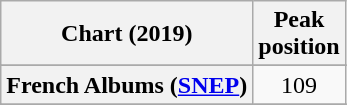<table class="wikitable sortable plainrowheaders" style="text-align:center">
<tr>
<th scope="col">Chart (2019)</th>
<th scope="col">Peak<br>position</th>
</tr>
<tr>
</tr>
<tr>
</tr>
<tr>
</tr>
<tr>
<th scope="row">French Albums (<a href='#'>SNEP</a>)</th>
<td>109</td>
</tr>
<tr>
</tr>
<tr>
</tr>
<tr>
</tr>
<tr>
</tr>
<tr>
</tr>
<tr>
</tr>
</table>
